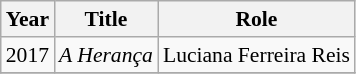<table class="wikitable" style="font-size: 90%;">
<tr>
<th>Year</th>
<th>Title</th>
<th>Role</th>
</tr>
<tr>
<td>2017</td>
<td><em>A Herança</em></td>
<td>Luciana Ferreira Reis</td>
</tr>
<tr>
</tr>
</table>
